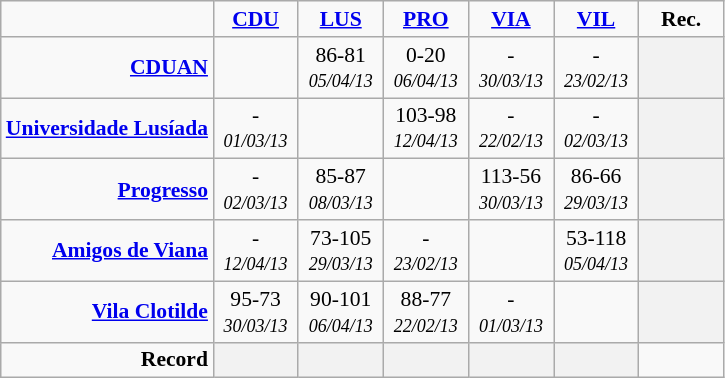<table style="font-size: 90%; text-align: center" class="wikitable">
<tr>
<td></td>
<td width=50><strong><a href='#'>CDU</a></strong></td>
<td width=50><strong><a href='#'>LUS</a></strong></td>
<td width=50><strong><a href='#'>PRO</a></strong></td>
<td width=50><strong><a href='#'>VIA</a></strong></td>
<td width=50><strong><a href='#'>VIL</a></strong></td>
<td width=50><strong>Rec.</strong></td>
</tr>
<tr>
<td align=right><strong><a href='#'>CDUAN</a></strong></td>
<td></td>
<td>86-81<br><small><em>05/04/13</em></small></td>
<td>0-20<br><small><em>06/04/13</em></small></td>
<td>-<br><small><em>30/03/13</em></small></td>
<td>-<br><small><em>23/02/13</em></small></td>
<th></th>
</tr>
<tr>
<td align=right><strong><a href='#'>Universidade Lusíada</a></strong></td>
<td>-<br><small><em>01/03/13</em></small></td>
<td></td>
<td>103-98<br><small><em>12/04/13</em></small></td>
<td>-<br><small><em>22/02/13</em></small></td>
<td>-<br><small><em>02/03/13</em></small></td>
<th></th>
</tr>
<tr>
<td align=right><strong><a href='#'>Progresso</a></strong></td>
<td>-<br><small><em>02/03/13</em></small></td>
<td>85-87<br><small><em>08/03/13</em></small></td>
<td></td>
<td>113-56<br><small><em>30/03/13</em></small></td>
<td>86-66<br><small><em>29/03/13</em></small></td>
<th></th>
</tr>
<tr>
<td align=right><strong><a href='#'>Amigos de Viana</a></strong></td>
<td>-<br><small><em>12/04/13</em></small></td>
<td>73-105<br><small><em>29/03/13</em></small></td>
<td>-<br><small><em>23/02/13</em></small></td>
<td></td>
<td>53-118<br><small><em>05/04/13</em></small></td>
<th></th>
</tr>
<tr>
<td align=right><strong><a href='#'>Vila Clotilde</a></strong></td>
<td>95-73<br><small><em>30/03/13</em></small></td>
<td>90-101<br><small><em>06/04/13</em></small></td>
<td>88-77<br><small><em>22/02/13</em></small></td>
<td>-<br><small><em>01/03/13</em></small></td>
<td></td>
<th></th>
</tr>
<tr>
<td align=right><strong>Record</strong></td>
<th></th>
<th></th>
<th></th>
<th></th>
<th></th>
<td></td>
</tr>
</table>
